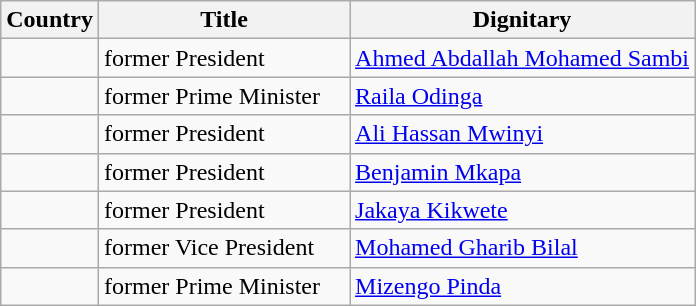<table class="wikitable sortable">
<tr>
<th>Country</th>
<th width="160px">Title</th>
<th>Dignitary</th>
</tr>
<tr>
<td></td>
<td>former President</td>
<td><a href='#'>Ahmed Abdallah Mohamed Sambi</a></td>
</tr>
<tr>
<td></td>
<td>former Prime Minister</td>
<td><a href='#'>Raila Odinga</a></td>
</tr>
<tr>
<td></td>
<td>former President</td>
<td><a href='#'>Ali Hassan Mwinyi</a></td>
</tr>
<tr>
<td></td>
<td>former President</td>
<td><a href='#'>Benjamin Mkapa</a></td>
</tr>
<tr>
<td></td>
<td>former President</td>
<td><a href='#'>Jakaya Kikwete</a></td>
</tr>
<tr>
<td></td>
<td>former Vice President</td>
<td><a href='#'>Mohamed Gharib Bilal</a></td>
</tr>
<tr>
<td></td>
<td>former Prime Minister</td>
<td><a href='#'>Mizengo Pinda</a></td>
</tr>
</table>
